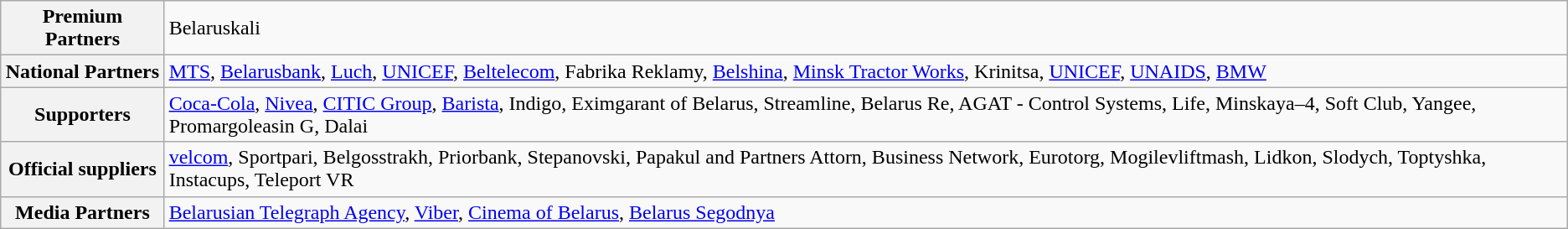<table class="wikitable sortable">
<tr>
<th>Premium Partners</th>
<td>Belaruskali</td>
</tr>
<tr>
<th>National Partners</th>
<td><a href='#'>MTS</a>, <a href='#'>Belarusbank</a>, <a href='#'>Luch</a>, <a href='#'>UNICEF</a>, <a href='#'>Beltelecom</a>, Fabrika Reklamy, <a href='#'>Belshina</a>, <a href='#'>Minsk Tractor Works</a>, Krinitsa, <a href='#'>UNICEF</a>, <a href='#'>UNAIDS</a>, <a href='#'>BMW</a></td>
</tr>
<tr>
<th>Supporters</th>
<td><a href='#'>Coca-Cola</a>, <a href='#'>Nivea</a>, <a href='#'>CITIC Group</a>, <a href='#'>Barista</a>, Indigo, Eximgarant of Belarus, Streamline, Belarus Re, AGAT - Control Systems, Life, Minskaya–4, Soft Club, Yangee, Promargoleasin G, Dalai</td>
</tr>
<tr>
<th>Official suppliers</th>
<td><a href='#'>velcom</a>, Sportpari, Belgosstrakh, Priorbank, Stepanovski, Papakul and Partners Attorn, Business Network, Eurotorg, Mogilevliftmash, Lidkon, Slodych, Toptyshka, Instacups, Teleport VR</td>
</tr>
<tr>
<th>Media Partners</th>
<td><a href='#'>Belarusian Telegraph Agency</a>, <a href='#'>Viber</a>, <a href='#'>Cinema of Belarus</a>, <a href='#'>Belarus Segodnya</a></td>
</tr>
</table>
